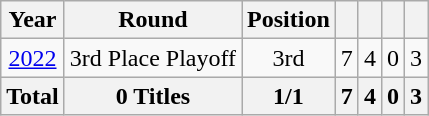<table class="wikitable" style="text-align: center;">
<tr>
<th>Year</th>
<th>Round</th>
<th>Position</th>
<th></th>
<th></th>
<th></th>
<th></th>
</tr>
<tr>
<td> <a href='#'>2022</a></td>
<td>3rd Place Playoff</td>
<td>3rd</td>
<td>7</td>
<td>4</td>
<td>0</td>
<td>3</td>
</tr>
<tr>
<th>Total</th>
<th>0 Titles</th>
<th>1/1</th>
<th>7</th>
<th>4</th>
<th>0</th>
<th>3</th>
</tr>
</table>
